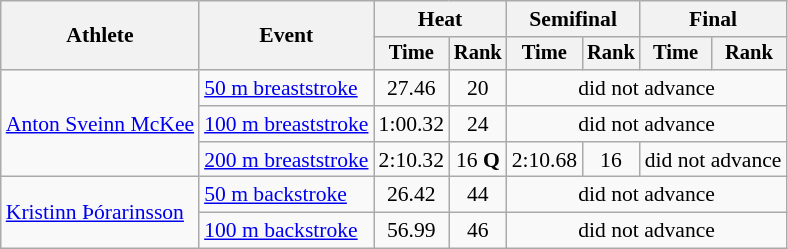<table class="wikitable" style="text-align:center; font-size:90%">
<tr>
<th rowspan="2">Athlete</th>
<th rowspan="2">Event</th>
<th colspan="2">Heat</th>
<th colspan="2">Semifinal</th>
<th colspan="2">Final</th>
</tr>
<tr style="font-size:95%">
<th>Time</th>
<th>Rank</th>
<th>Time</th>
<th>Rank</th>
<th>Time</th>
<th>Rank</th>
</tr>
<tr>
<td align=left rowspan=3><a href='#'>Anton Sveinn McKee</a></td>
<td align=left><a href='#'>50 m breaststroke</a></td>
<td>27.46</td>
<td>20</td>
<td colspan=4>did not advance</td>
</tr>
<tr>
<td align=left><a href='#'>100 m breaststroke</a></td>
<td>1:00.32</td>
<td>24</td>
<td colspan=4>did not advance</td>
</tr>
<tr>
<td align=left><a href='#'>200 m breaststroke</a></td>
<td>2:10.32</td>
<td>16 <strong>Q</strong></td>
<td>2:10.68</td>
<td>16</td>
<td colspan=2>did not advance</td>
</tr>
<tr>
<td align=left rowspan=2><a href='#'>Kristinn Þórarinsson</a></td>
<td align=left><a href='#'>50 m backstroke</a></td>
<td>26.42</td>
<td>44</td>
<td colspan=4>did not advance</td>
</tr>
<tr>
<td align=left><a href='#'>100 m backstroke</a></td>
<td>56.99</td>
<td>46</td>
<td colspan=4>did not advance</td>
</tr>
</table>
